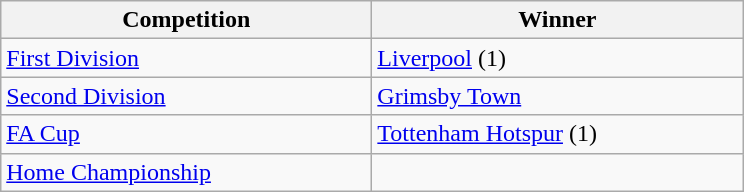<table class="wikitable">
<tr>
<th style="width:15em">Competition</th>
<th style="width:15em">Winner</th>
</tr>
<tr>
<td><a href='#'>First Division</a></td>
<td><a href='#'>Liverpool</a> (1)</td>
</tr>
<tr>
<td><a href='#'>Second Division</a></td>
<td><a href='#'>Grimsby Town</a></td>
</tr>
<tr>
<td><a href='#'>FA Cup</a></td>
<td><a href='#'>Tottenham Hotspur</a> (1)</td>
</tr>
<tr>
<td><a href='#'>Home Championship</a></td>
<td></td>
</tr>
</table>
